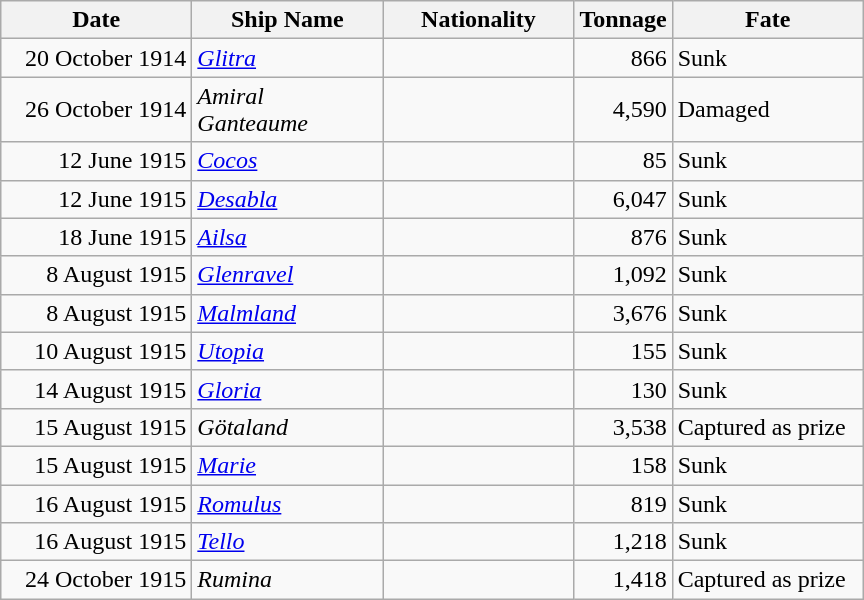<table class="wikitable sortable">
<tr>
<th width="120px">Date</th>
<th width="120px">Ship Name</th>
<th width="120px">Nationality</th>
<th width="25px">Tonnage</th>
<th width="120px">Fate</th>
</tr>
<tr>
<td align="right">20 October 1914</td>
<td align="left"><a href='#'><em>Glitra</em></a></td>
<td align="left"></td>
<td align="right">866</td>
<td align="left">Sunk</td>
</tr>
<tr>
<td align="right">26 October 1914</td>
<td align="left"><em>Amiral Ganteaume</em></td>
<td align="left"></td>
<td align="right">4,590</td>
<td align="left">Damaged</td>
</tr>
<tr>
<td align="right">12 June 1915</td>
<td align="left"><a href='#'><em>Cocos</em></a></td>
<td align="left"></td>
<td align="right">85</td>
<td align="left">Sunk</td>
</tr>
<tr>
<td align="right">12 June 1915</td>
<td align="left"><a href='#'><em>Desabla</em></a></td>
<td align="left"></td>
<td align="right">6,047</td>
<td align="left">Sunk</td>
</tr>
<tr>
<td align="right">18 June 1915</td>
<td align="left"><a href='#'><em>Ailsa</em></a></td>
<td align="left"></td>
<td align="right">876</td>
<td align="left">Sunk</td>
</tr>
<tr>
<td align="right">8 August 1915</td>
<td align="left"><a href='#'><em>Glenravel</em></a></td>
<td align="left"></td>
<td align="right">1,092</td>
<td align="left">Sunk</td>
</tr>
<tr>
<td align="right">8 August 1915</td>
<td align="left"><a href='#'><em>Malmland</em></a></td>
<td align="left"></td>
<td align="right">3,676</td>
<td align="left">Sunk</td>
</tr>
<tr>
<td align="right">10 August 1915</td>
<td align="left"><a href='#'><em>Utopia</em></a></td>
<td align="left"></td>
<td align="right">155</td>
<td align="left">Sunk</td>
</tr>
<tr>
<td align="right">14 August 1915</td>
<td align="left"><a href='#'><em>Gloria</em></a></td>
<td align="left"></td>
<td align="right">130</td>
<td align="left">Sunk</td>
</tr>
<tr>
<td align="right">15 August 1915</td>
<td align="left"><em>Götaland</em></td>
<td align="left"></td>
<td align="right">3,538</td>
<td align="left">Captured as prize</td>
</tr>
<tr>
<td align="right">15 August 1915</td>
<td align="left"><a href='#'><em>Marie</em></a></td>
<td align="left"></td>
<td align="right">158</td>
<td align="left">Sunk</td>
</tr>
<tr>
<td align="right">16 August 1915</td>
<td align="left"><a href='#'><em>Romulus</em></a></td>
<td align="left"></td>
<td align="right">819</td>
<td align="left">Sunk</td>
</tr>
<tr>
<td align="right">16 August 1915</td>
<td align="left"><a href='#'><em>Tello</em></a></td>
<td align="left"></td>
<td align="right">1,218</td>
<td align="left">Sunk</td>
</tr>
<tr>
<td align="right">24 October 1915</td>
<td align="left"><em>Rumina</em></td>
<td align="left"></td>
<td align="right">1,418</td>
<td align="left">Captured as prize</td>
</tr>
</table>
